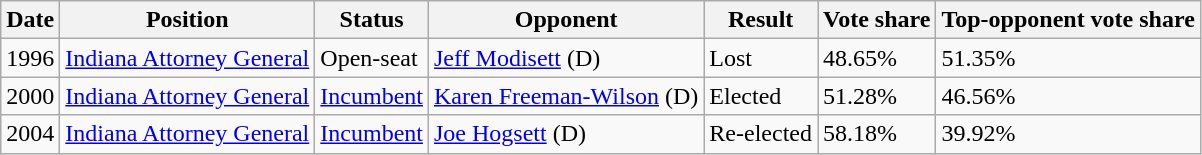<table class="wikitable">
<tr>
<th>Date</th>
<th>Position</th>
<th>Status</th>
<th>Opponent</th>
<th>Result</th>
<th>Vote share</th>
<th>Top-opponent vote share</th>
</tr>
<tr>
<td>1996</td>
<td><a href='#'>Indiana Attorney General</a></td>
<td>Open-seat</td>
<td><a href='#'>Jeff Modisett</a> (D)</td>
<td>Lost</td>
<td>48.65%</td>
<td>51.35%</td>
</tr>
<tr>
<td>2000</td>
<td><a href='#'>Indiana Attorney General</a></td>
<td><a href='#'>Incumbent</a></td>
<td><a href='#'>Karen Freeman-Wilson</a> (D)</td>
<td>Elected</td>
<td>51.28%</td>
<td>46.56%</td>
</tr>
<tr>
<td>2004</td>
<td><a href='#'>Indiana Attorney General</a></td>
<td><a href='#'>Incumbent</a></td>
<td><a href='#'>Joe Hogsett</a> (D)</td>
<td>Re-elected</td>
<td>58.18%</td>
<td>39.92%</td>
</tr>
</table>
